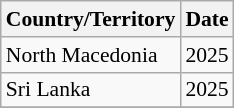<table class="wikitable sortable" style="font-size: 90%;">
<tr>
<th>Country/Territory</th>
<th>Date</th>
</tr>
<tr>
<td> North Macedonia</td>
<td>2025</td>
</tr>
<tr>
<td> Sri Lanka</td>
<td>2025</td>
</tr>
<tr>
</tr>
</table>
